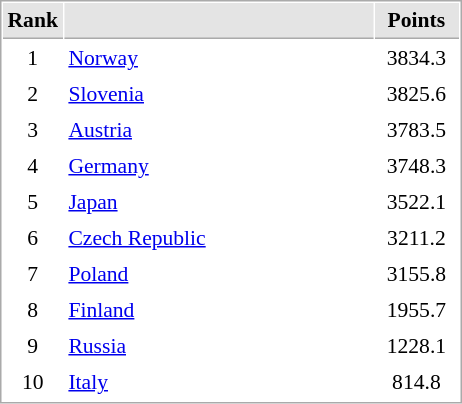<table cellspacing="1" cellpadding="3" style="border:1px solid #AAAAAA;font-size:90%">
<tr style="background-color: #E4E4E4;">
<th style="border-bottom:1px solid #AAAAAA; width: 10px;">Rank</th>
<th style="border-bottom:1px solid #AAAAAA; width: 200px;"></th>
<th style="border-bottom:1px solid #AAAAAA; width: 50px;">Points</th>
</tr>
<tr style="text-align: center;">
<td>1</td>
<td style="text-align: left;"> <a href='#'>Norway</a></td>
<td>3834.3</td>
</tr>
<tr style="text-align: center;">
<td>2</td>
<td style="text-align: left;"> <a href='#'>Slovenia</a></td>
<td>3825.6</td>
</tr>
<tr style="text-align: center;">
<td>3</td>
<td style="text-align: left;"> <a href='#'>Austria</a></td>
<td>3783.5</td>
</tr>
<tr style="text-align: center;">
<td>4</td>
<td style="text-align: left;"> <a href='#'>Germany</a></td>
<td>3748.3</td>
</tr>
<tr style="text-align: center;">
<td>5</td>
<td style="text-align: left;"> <a href='#'>Japan</a></td>
<td>3522.1</td>
</tr>
<tr style="text-align: center;">
<td>6</td>
<td style="text-align: left;"> <a href='#'>Czech Republic</a></td>
<td>3211.2</td>
</tr>
<tr style="text-align: center;">
<td>7</td>
<td style="text-align: left;"> <a href='#'>Poland</a></td>
<td>3155.8</td>
</tr>
<tr style="text-align: center;">
<td>8</td>
<td style="text-align: left;"> <a href='#'>Finland</a></td>
<td>1955.7</td>
</tr>
<tr style="text-align: center;">
<td>9</td>
<td style="text-align: left;"> <a href='#'>Russia</a></td>
<td>1228.1</td>
</tr>
<tr style="text-align: center;">
<td>10</td>
<td style="text-align: left;"> <a href='#'>Italy</a></td>
<td>814.8</td>
</tr>
<tr style="text-align: center;">
</tr>
</table>
